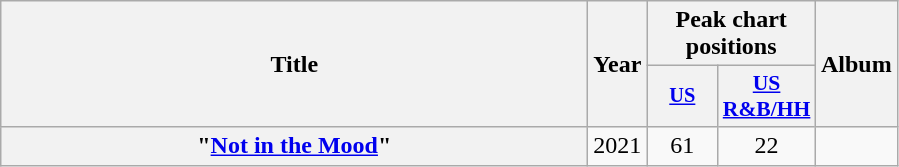<table class="wikitable plainrowheaders" style="text-align:center;">
<tr>
<th scope="col" rowspan="2" style="width:24em;">Title</th>
<th scope="col" rowspan="2" style="width:1em;">Year</th>
<th scope="col" colspan="2">Peak chart positions</th>
<th scope="col" rowspan="2">Album</th>
</tr>
<tr>
<th scope="col" style="width:3em;font-size:85%;"><a href='#'>US</a><br></th>
<th scope="col" style="width:3em;font-size:90%;"><a href='#'>US<br>R&B/HH</a><br></th>
</tr>
<tr>
<th scope="row">"<a href='#'>Not in the Mood</a>"<br></th>
<td>2021</td>
<td>61</td>
<td>22</td>
<td></td>
</tr>
</table>
